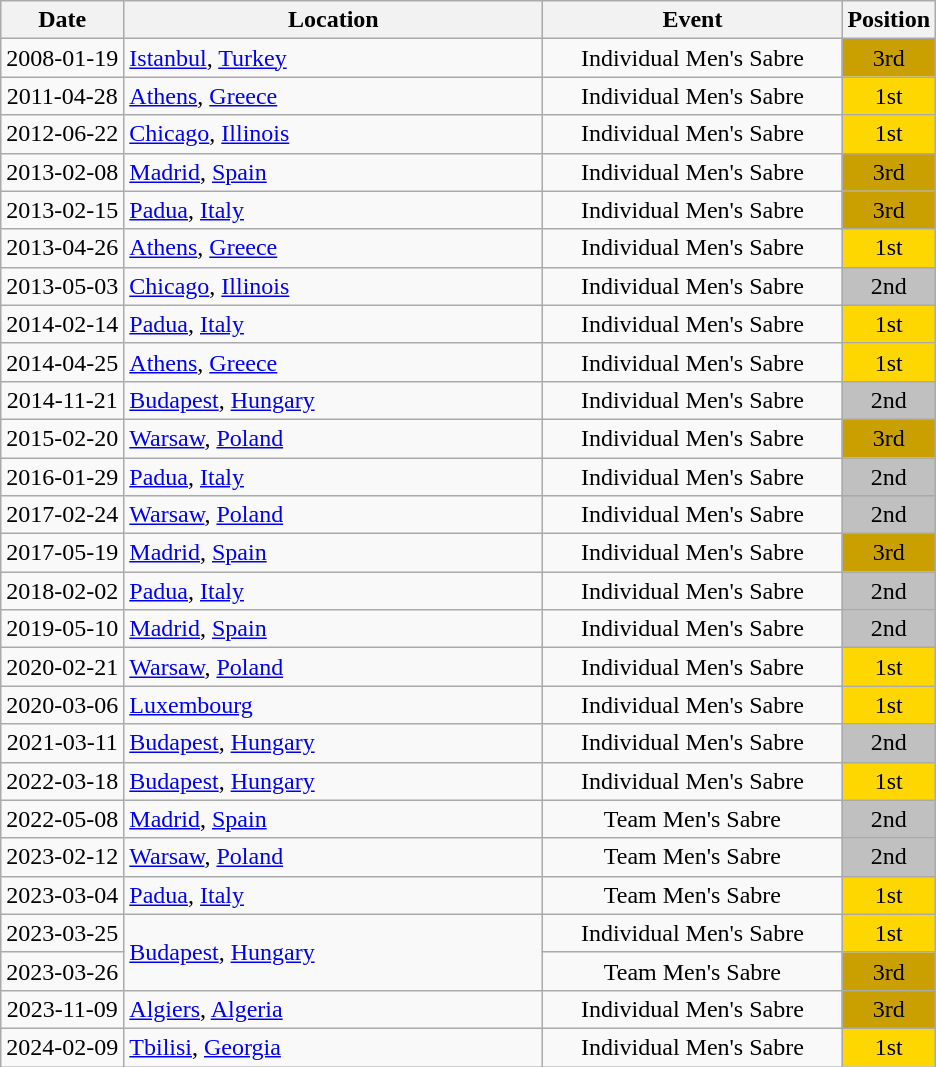<table class="wikitable" style="text-align:center;">
<tr>
<th>Date</th>
<th style="width:17em">Location</th>
<th style="width:12em">Event</th>
<th>Position</th>
</tr>
<tr>
<td>2008-01-19</td>
<td rowspan="1" align="left"> <a href='#'>Istanbul</a>, <a href='#'>Turkey</a></td>
<td>Individual Men's Sabre</td>
<td bgcolor="caramel">3rd</td>
</tr>
<tr>
<td>2011-04-28</td>
<td rowspan="1" align="left"> <a href='#'>Athens</a>, <a href='#'>Greece</a></td>
<td>Individual Men's Sabre</td>
<td bgcolor="gold">1st</td>
</tr>
<tr>
<td>2012-06-22</td>
<td rowspan="1" align="left"> <a href='#'>Chicago</a>, <a href='#'>Illinois</a></td>
<td>Individual Men's Sabre</td>
<td bgcolor="gold">1st</td>
</tr>
<tr>
<td rowspan="1">2013-02-08</td>
<td rowspan="1" align="left"> <a href='#'>Madrid</a>, <a href='#'>Spain</a></td>
<td>Individual Men's Sabre</td>
<td bgcolor="caramel">3rd</td>
</tr>
<tr>
<td>2013-02-15</td>
<td rowspan="1" align="left"> <a href='#'>Padua</a>, <a href='#'>Italy</a></td>
<td>Individual Men's Sabre</td>
<td bgcolor="caramel">3rd</td>
</tr>
<tr>
<td>2013-04-26</td>
<td rowspan="1" align="left"> <a href='#'>Athens</a>, <a href='#'>Greece</a></td>
<td>Individual Men's Sabre</td>
<td bgcolor="gold">1st</td>
</tr>
<tr>
<td>2013-05-03</td>
<td rowspan="1" align="left"> <a href='#'>Chicago</a>, <a href='#'>Illinois</a></td>
<td>Individual Men's Sabre</td>
<td bgcolor="silver">2nd</td>
</tr>
<tr>
<td>2014-02-14</td>
<td rowspan="1" align="left"> <a href='#'>Padua</a>, <a href='#'>Italy</a></td>
<td>Individual Men's Sabre</td>
<td bgcolor="gold">1st</td>
</tr>
<tr>
<td>2014-04-25</td>
<td rowspan="1" align="left"> <a href='#'>Athens</a>, <a href='#'>Greece</a></td>
<td>Individual Men's Sabre</td>
<td bgcolor="gold">1st</td>
</tr>
<tr>
<td>2014-11-21</td>
<td rowspan="1" align="left"> <a href='#'>Budapest</a>, <a href='#'>Hungary</a></td>
<td>Individual Men's Sabre</td>
<td bgcolor="silver">2nd</td>
</tr>
<tr>
<td>2015-02-20</td>
<td rowspan="1" align="left"> <a href='#'>Warsaw</a>, <a href='#'>Poland</a></td>
<td>Individual Men's Sabre</td>
<td bgcolor="caramel">3rd</td>
</tr>
<tr>
<td>2016-01-29</td>
<td rowspan="1" align="left"> <a href='#'>Padua</a>, <a href='#'>Italy</a></td>
<td>Individual Men's Sabre</td>
<td bgcolor="silver">2nd</td>
</tr>
<tr>
<td>2017-02-24</td>
<td rowspan="1" align="left"> <a href='#'>Warsaw</a>, <a href='#'>Poland</a></td>
<td>Individual Men's Sabre</td>
<td bgcolor="silver">2nd</td>
</tr>
<tr>
<td>2017-05-19</td>
<td rowspan="1" align="left"> <a href='#'>Madrid</a>, <a href='#'>Spain</a></td>
<td>Individual Men's Sabre</td>
<td bgcolor="caramel">3rd</td>
</tr>
<tr>
<td>2018-02-02</td>
<td rowspan="1" align="left"> <a href='#'>Padua</a>, <a href='#'>Italy</a></td>
<td>Individual Men's Sabre</td>
<td bgcolor="silver">2nd</td>
</tr>
<tr>
<td>2019-05-10</td>
<td rowspan="1" align="left"> <a href='#'>Madrid</a>, <a href='#'>Spain</a></td>
<td>Individual Men's Sabre</td>
<td bgcolor="silver">2nd</td>
</tr>
<tr>
<td>2020-02-21</td>
<td rowspan="1" align="left"> <a href='#'>Warsaw</a>, <a href='#'>Poland</a></td>
<td>Individual Men's Sabre</td>
<td bgcolor="gold">1st</td>
</tr>
<tr>
<td>2020-03-06</td>
<td rowspan="1" align="left"> <a href='#'>Luxembourg</a></td>
<td>Individual Men's Sabre</td>
<td bgcolor="gold">1st</td>
</tr>
<tr>
<td>2021-03-11</td>
<td rowspan="1" align="left"> <a href='#'>Budapest</a>, <a href='#'>Hungary</a></td>
<td>Individual Men's Sabre</td>
<td bgcolor="silver">2nd</td>
</tr>
<tr>
<td>2022-03-18</td>
<td rowspan="1" align="left"> <a href='#'>Budapest</a>, <a href='#'>Hungary</a></td>
<td>Individual Men's Sabre</td>
<td bgcolor="gold">1st</td>
</tr>
<tr>
<td>2022-05-08</td>
<td rowspan="1" align="left"> <a href='#'>Madrid</a>, <a href='#'>Spain</a></td>
<td>Team Men's Sabre</td>
<td bgcolor="silver">2nd</td>
</tr>
<tr>
<td>2023-02-12</td>
<td rowspan="1" align="left"> <a href='#'>Warsaw</a>, <a href='#'>Poland</a></td>
<td>Team Men's Sabre</td>
<td bgcolor="silver">2nd</td>
</tr>
<tr>
<td>2023-03-04</td>
<td rowspan="1" align="left"> <a href='#'>Padua</a>, <a href='#'>Italy</a></td>
<td>Team Men's Sabre</td>
<td bgcolor="gold">1st</td>
</tr>
<tr>
<td>2023-03-25</td>
<td rowspan="2" align="left"> <a href='#'>Budapest</a>, <a href='#'>Hungary</a></td>
<td>Individual Men's Sabre</td>
<td bgcolor="gold">1st</td>
</tr>
<tr>
<td>2023-03-26</td>
<td>Team Men's Sabre</td>
<td bgcolor="caramel">3rd</td>
</tr>
<tr>
<td>2023-11-09</td>
<td rowspan="1" align="left"> <a href='#'>Algiers</a>, <a href='#'>Algeria</a></td>
<td>Individual Men's Sabre</td>
<td bgcolor="caramel">3rd</td>
</tr>
<tr>
<td>2024-02-09</td>
<td rowspan="1" align="left"> <a href='#'>Tbilisi</a>, <a href='#'>Georgia</a></td>
<td>Individual Men's Sabre</td>
<td bgcolor="gold">1st</td>
</tr>
</table>
